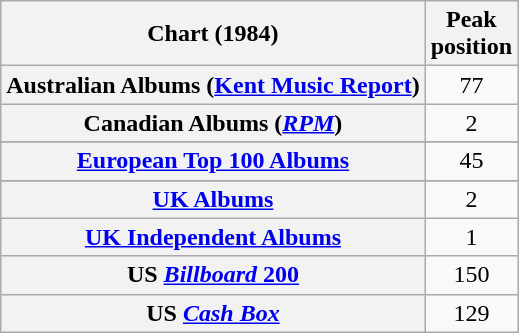<table class="wikitable sortable plainrowheaders">
<tr>
<th scope="col">Chart (1984)</th>
<th scope="col">Peak<br>position</th>
</tr>
<tr>
<th scope="row">Australian Albums (<a href='#'>Kent Music Report</a>)</th>
<td style="text-align:center;">77</td>
</tr>
<tr>
<th scope="row">Canadian Albums (<em><a href='#'>RPM</a></em>)</th>
<td style="text-align:center;">2</td>
</tr>
<tr>
</tr>
<tr>
<th scope="row"><a href='#'>European Top 100 Albums</a></th>
<td style="text-align:center;">45</td>
</tr>
<tr>
</tr>
<tr>
</tr>
<tr>
<th scope="row"><a href='#'>UK Albums</a></th>
<td style="text-align:center;">2</td>
</tr>
<tr>
<th scope="row"><a href='#'>UK Independent Albums</a></th>
<td style="text-align:center;">1</td>
</tr>
<tr>
<th scope="row">US <a href='#'><em>Billboard</em> 200</a></th>
<td style="text-align:center;">150</td>
</tr>
<tr>
<th scope="row">US <a href='#'><em>Cash Box</em></a></th>
<td style="text-align:center;">129</td>
</tr>
</table>
